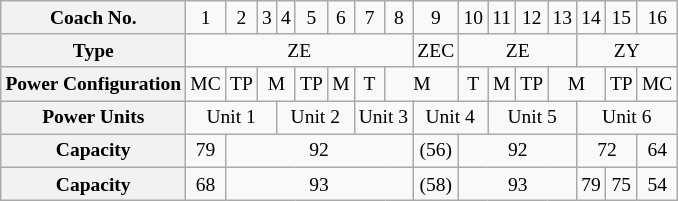<table class="wikitable" style="text-align: center; font-size: small;">
<tr>
<th>Coach No.</th>
<td>1</td>
<td>2</td>
<td>3</td>
<td>4</td>
<td>5</td>
<td>6</td>
<td>7</td>
<td>8</td>
<td>9</td>
<td>10</td>
<td>11</td>
<td>12</td>
<td>13</td>
<td>14</td>
<td>15</td>
<td>16</td>
</tr>
<tr>
<th>Type</th>
<td colspan=8>ZE</td>
<td>ZEC</td>
<td colspan=4>ZE</td>
<td colspan=3>ZY</td>
</tr>
<tr>
<th>Power Configuration</th>
<td>MC</td>
<td>TP</td>
<td colspan=2>M</td>
<td>TP</td>
<td>M</td>
<td>T</td>
<td colspan=2>M</td>
<td>T</td>
<td>M</td>
<td>TP</td>
<td colspan=2>M</td>
<td>TP</td>
<td>MC</td>
</tr>
<tr>
<th>Power Units</th>
<td colspan=3>Unit 1</td>
<td colspan=3>Unit 2</td>
<td colspan=2>Unit 3</td>
<td colspan=2>Unit 4</td>
<td colspan=3>Unit 5</td>
<td colspan=3>Unit 6</td>
</tr>
<tr>
<th>Capacity</th>
<td>79</td>
<td colspan="7">92</td>
<td>(56)</td>
<td colspan="4">92</td>
<td colspan="2">72</td>
<td>64</td>
</tr>
<tr>
<th>Capacity</th>
<td>68</td>
<td colspan="7">93</td>
<td>(58)</td>
<td colspan="4">93</td>
<td>79</td>
<td>75</td>
<td>54</td>
</tr>
</table>
